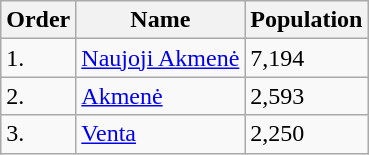<table class="wikitable sortable">
<tr>
<th>Order</th>
<th>Name</th>
<th>Population</th>
</tr>
<tr>
<td>1.</td>
<td><a href='#'>Naujoji Akmenė</a></td>
<td>7,194</td>
</tr>
<tr>
<td>2.</td>
<td><a href='#'>Akmenė</a></td>
<td>2,593</td>
</tr>
<tr>
<td>3.</td>
<td><a href='#'>Venta</a></td>
<td>2,250</td>
</tr>
</table>
